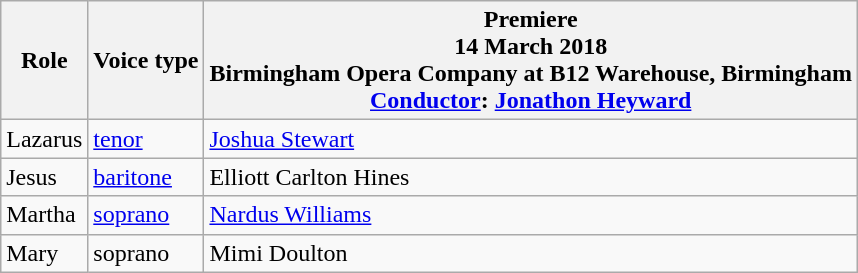<table class="wikitable">
<tr>
<th>Role</th>
<th>Voice type</th>
<th>Premiere <br>14 March 2018<br>Birmingham Opera Company at B12 Warehouse, Birmingham<br><a href='#'>Conductor</a>: <a href='#'>Jonathon Heyward</a></th>
</tr>
<tr>
<td>Lazarus</td>
<td><a href='#'>tenor</a></td>
<td><a href='#'>Joshua Stewart</a></td>
</tr>
<tr>
<td>Jesus</td>
<td><a href='#'>baritone</a></td>
<td>Elliott Carlton Hines</td>
</tr>
<tr>
<td>Martha</td>
<td><a href='#'>soprano</a></td>
<td><a href='#'>Nardus Williams</a></td>
</tr>
<tr>
<td>Mary</td>
<td>soprano</td>
<td>Mimi Doulton</td>
</tr>
</table>
